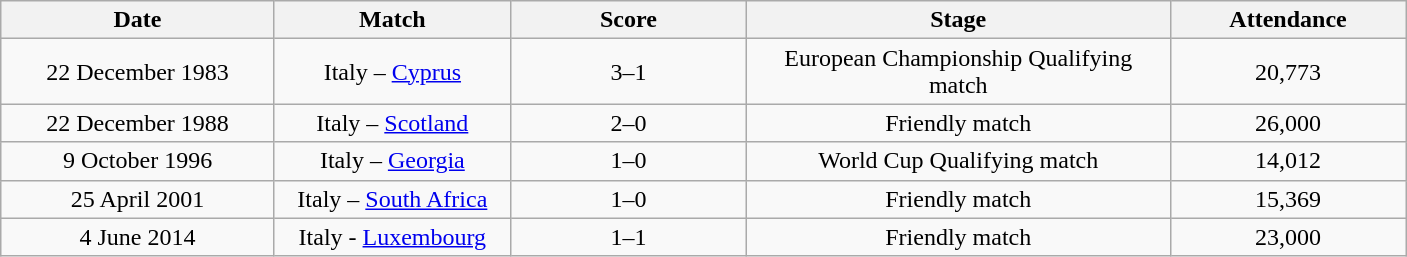<table class="wikitable" style="text-align:center;">
<tr>
<th width="175">Date</th>
<th width="150">Match</th>
<th width="150">Score</th>
<th width="275">Stage</th>
<th width="150">Attendance</th>
</tr>
<tr>
<td>22 December 1983</td>
<td>Italy – <a href='#'>Cyprus</a></td>
<td>3–1</td>
<td>European Championship Qualifying match</td>
<td>20,773</td>
</tr>
<tr>
<td>22 December 1988</td>
<td>Italy – <a href='#'>Scotland</a></td>
<td>2–0</td>
<td>Friendly match</td>
<td>26,000</td>
</tr>
<tr>
<td>9 October 1996</td>
<td>Italy – <a href='#'>Georgia</a></td>
<td>1–0</td>
<td>World Cup Qualifying match</td>
<td>14,012</td>
</tr>
<tr>
<td>25 April 2001</td>
<td>Italy – <a href='#'>South Africa</a></td>
<td>1–0</td>
<td>Friendly match</td>
<td>15,369</td>
</tr>
<tr>
<td>4 June 2014</td>
<td>Italy - <a href='#'>Luxembourg</a></td>
<td>1–1</td>
<td>Friendly match</td>
<td>23,000</td>
</tr>
</table>
